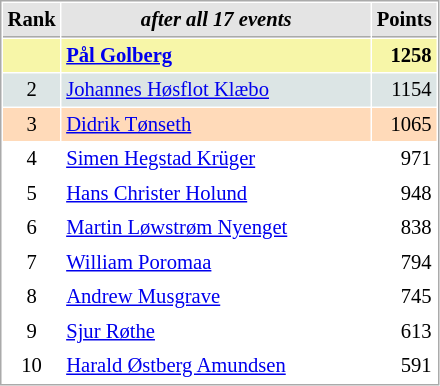<table cellspacing="1" cellpadding="3" style="border:1px solid #AAAAAA;font-size:86%">
<tr style="background-color: #E4E4E4;">
<th style="border-bottom:1px solid #AAAAAA" width=10>Rank</th>
<th style="border-bottom:1px solid #AAAAAA" width=200><em>after all 17 events</em></th>
<th style="border-bottom:1px solid #AAAAAA" width=20 align=right>Points</th>
</tr>
<tr style="background:#f7f6a8;">
<td align=center></td>
<td> <strong><a href='#'>Pål Golberg</a></strong></td>
<td align=right><strong>1258</strong></td>
</tr>
<tr style="background:#dce5e5;">
<td align=center>2</td>
<td> <a href='#'>Johannes Høsflot Klæbo</a></td>
<td align=right>1154</td>
</tr>
<tr style="background:#ffdab9;">
<td align=center>3</td>
<td> <a href='#'>Didrik Tønseth</a></td>
<td align=right>1065</td>
</tr>
<tr>
<td align=center>4</td>
<td> <a href='#'>Simen Hegstad Krüger</a></td>
<td align=right>971</td>
</tr>
<tr>
<td align=center>5</td>
<td> <a href='#'>Hans Christer Holund</a></td>
<td align=right>948</td>
</tr>
<tr>
<td align=center>6</td>
<td> <a href='#'>Martin Løwstrøm Nyenget</a></td>
<td align=right>838</td>
</tr>
<tr>
<td align=center>7</td>
<td> <a href='#'>William Poromaa</a></td>
<td align=right>794</td>
</tr>
<tr>
<td align=center>8</td>
<td> <a href='#'>Andrew Musgrave</a></td>
<td align=right>745</td>
</tr>
<tr>
<td align=center>9</td>
<td> <a href='#'>Sjur Røthe</a></td>
<td align=right>613</td>
</tr>
<tr>
<td align=center>10</td>
<td> <a href='#'>Harald Østberg Amundsen</a></td>
<td align=right>591</td>
</tr>
</table>
